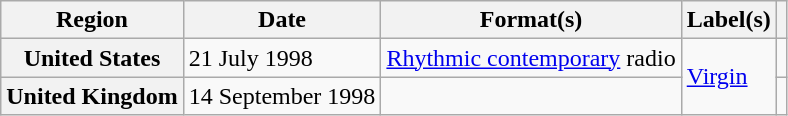<table class="wikitable plainrowheaders">
<tr>
<th scope="col">Region</th>
<th scope="col">Date</th>
<th scope="col">Format(s)</th>
<th scope="col">Label(s)</th>
<th scope="col"></th>
</tr>
<tr>
<th scope="row">United States</th>
<td>21 July 1998</td>
<td><a href='#'>Rhythmic contemporary</a> radio</td>
<td rowspan="2"><a href='#'>Virgin</a></td>
<td></td>
</tr>
<tr>
<th scope="row">United Kingdom</th>
<td>14 September 1998</td>
<td></td>
<td></td>
</tr>
</table>
